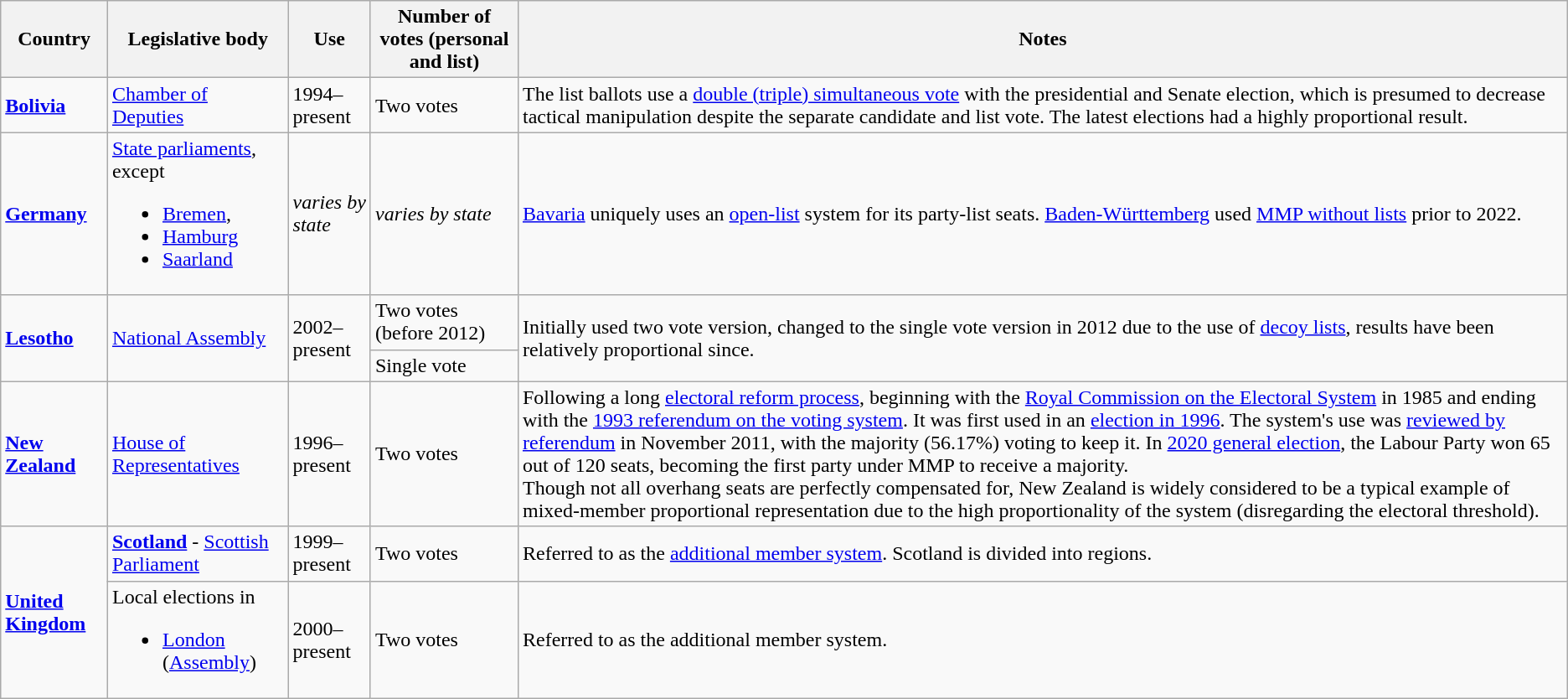<table class="wikitable">
<tr>
<th>Country</th>
<th>Legislative body</th>
<th>Use</th>
<th>Number of votes (personal and list)</th>
<th>Notes</th>
</tr>
<tr>
<td><strong></strong> <strong><a href='#'>Bolivia</a></strong></td>
<td><a href='#'>Chamber of Deputies</a></td>
<td>1994–present</td>
<td>Two votes</td>
<td>The list ballots use a <a href='#'>double (triple) simultaneous vote</a> with the presidential and Senate election, which is presumed to decrease tactical manipulation despite the separate candidate and list vote. The latest elections had a highly proportional result.</td>
</tr>
<tr>
<td><strong></strong> <strong><a href='#'>Germany</a></strong></td>
<td><a href='#'>State parliaments</a>, except<br><ul><li><strong></strong> <a href='#'>Bremen</a>,</li><li><strong></strong> <a href='#'>Hamburg</a></li><li><strong></strong> <a href='#'>Saarland</a></li></ul></td>
<td><em>varies by state</em></td>
<td><em>varies by state</em></td>
<td><a href='#'>Bavaria</a> uniquely uses an <a href='#'>open-list</a> system for its party-list seats. <a href='#'>Baden-Württemberg</a> used <a href='#'>MMP without lists</a> prior to 2022.</td>
</tr>
<tr>
<td rowspan="2"><strong> <a href='#'>Lesotho</a></strong></td>
<td rowspan="2"><a href='#'>National Assembly</a></td>
<td rowspan="2">2002–present</td>
<td>Two votes (before 2012)</td>
<td rowspan="2">Initially used two vote version, changed to the single vote version in 2012 due to the use of <a href='#'>decoy lists</a>, results have been relatively proportional since.</td>
</tr>
<tr>
<td>Single vote</td>
</tr>
<tr>
<td><strong> <a href='#'>New Zealand</a></strong></td>
<td><a href='#'>House of Representatives</a></td>
<td>1996–present</td>
<td>Two votes</td>
<td>Following a long <a href='#'>electoral reform process</a>, beginning with the <a href='#'>Royal Commission on the Electoral System</a> in 1985 and ending with the <a href='#'>1993 referendum on the voting system</a>. It was first used in an <a href='#'>election in 1996</a>. The system's use was <a href='#'>reviewed by referendum</a> in November 2011, with the majority (56.17%) voting to keep it. In <a href='#'>2020 general election</a>, the Labour Party won 65 out of 120 seats, becoming the first party under MMP to receive a majority.<br>Though not all overhang seats are perfectly compensated for, New Zealand is widely considered to be a typical example of mixed-member proportional representation due to the high proportionality of the system (disregarding the electoral threshold).</td>
</tr>
<tr>
<td rowspan="2"><strong></strong> <strong><a href='#'>United Kingdom</a></strong></td>
<td><strong></strong> <strong><a href='#'>Scotland</a></strong> - <a href='#'>Scottish Parliament</a></td>
<td>1999–present</td>
<td>Two votes</td>
<td>Referred to as the <a href='#'>additional member system</a>. Scotland is divided into regions.</td>
</tr>
<tr>
<td>Local elections in<br><ul><li><strong></strong> <a href='#'>London</a> (<a href='#'>Assembly</a>)</li></ul></td>
<td>2000–present</td>
<td>Two votes</td>
<td>Referred to as the additional member system.</td>
</tr>
</table>
